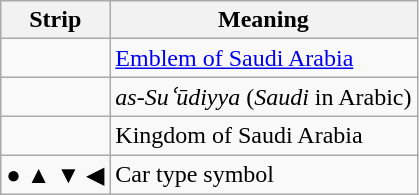<table class=wikitable>
<tr>
<th>Strip</th>
<th>Meaning</th>
</tr>
<tr>
<td align=center></td>
<td><a href='#'>Emblem of Saudi Arabia</a></td>
</tr>
<tr>
<td align=center><strong></strong></td>
<td><em>as-Suʿūdiyya</em> (<em>Saudi</em> in Arabic)</td>
</tr>
<tr>
<td align=center><strong></strong></td>
<td>Kingdom of Saudi Arabia</td>
</tr>
<tr>
<td align=center>● ▲ ▼ ◀</td>
<td>Car type symbol</td>
</tr>
</table>
